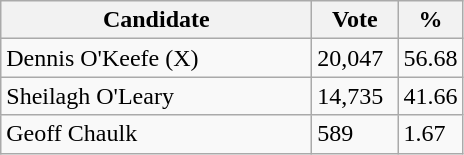<table class="wikitable">
<tr>
<th bgcolor="#DDDDFF" width="200px">Candidate </th>
<th bgcolor="#DDDDFF" width="50px">Vote</th>
<th bgcolor="#DDDDFF" width="30px">%</th>
</tr>
<tr>
<td>Dennis O'Keefe (X)</td>
<td>20,047</td>
<td>56.68</td>
</tr>
<tr>
<td>Sheilagh O'Leary</td>
<td>14,735</td>
<td>41.66</td>
</tr>
<tr>
<td>Geoff Chaulk</td>
<td>589</td>
<td>1.67</td>
</tr>
</table>
